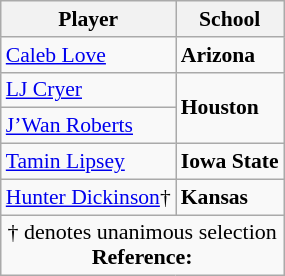<table class="wikitable" style="white-space:nowrap; font-size:90%;">
<tr>
<th>Player</th>
<th>School</th>
</tr>
<tr ,>
<td><a href='#'>Caleb Love</a></td>
<td><strong>Arizona</strong></td>
</tr>
<tr>
<td><a href='#'>LJ Cryer</a></td>
<td rowspan=2><strong>Houston</strong></td>
</tr>
<tr>
<td><a href='#'>J’Wan Roberts</a></td>
</tr>
<tr>
<td><a href='#'>Tamin Lipsey</a></td>
<td><strong>Iowa State</strong></td>
</tr>
<tr>
<td><a href='#'>Hunter Dickinson</a>†</td>
<td><strong>Kansas</strong></td>
</tr>
<tr>
<td colspan="4"  style="font-size:11pt; text-align:center;">† denotes unanimous selection<br><strong>Reference:</strong></td>
</tr>
</table>
